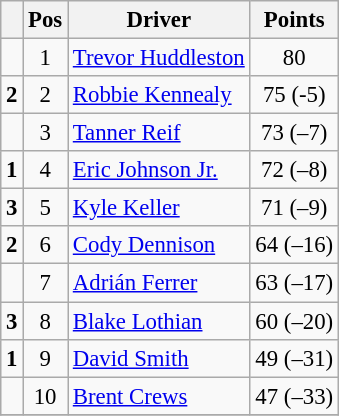<table class="wikitable" style="font-size: 95%;">
<tr>
<th></th>
<th>Pos</th>
<th>Driver</th>
<th>Points</th>
</tr>
<tr>
<td align="left"></td>
<td style="text-align:center;">1</td>
<td><a href='#'>Trevor Huddleston</a></td>
<td style="text-align:center;">80</td>
</tr>
<tr>
<td align="left"> <strong>2</strong></td>
<td style="text-align:center;">2</td>
<td><a href='#'>Robbie Kennealy</a></td>
<td style="text-align:center;">75 (-5)</td>
</tr>
<tr>
<td align="left"></td>
<td style="text-align:center;">3</td>
<td><a href='#'>Tanner Reif</a></td>
<td style="text-align:center;">73 (–7)</td>
</tr>
<tr>
<td align="left"> <strong>1</strong></td>
<td style="text-align:center;">4</td>
<td><a href='#'>Eric Johnson Jr.</a></td>
<td style="text-align:center;">72 (–8)</td>
</tr>
<tr>
<td align="left"> <strong>3</strong></td>
<td style="text-align:center;">5</td>
<td><a href='#'>Kyle Keller</a></td>
<td style="text-align:center;">71 (–9)</td>
</tr>
<tr>
<td align="left"> <strong>2</strong></td>
<td style="text-align:center;">6</td>
<td><a href='#'>Cody Dennison</a></td>
<td style="text-align:center;">64 (–16)</td>
</tr>
<tr>
<td align="left"></td>
<td style="text-align:center;">7</td>
<td><a href='#'>Adrián Ferrer</a></td>
<td style="text-align:center;">63 (–17)</td>
</tr>
<tr>
<td align="left"> <strong>3</strong></td>
<td style="text-align:center;">8</td>
<td><a href='#'>Blake Lothian</a></td>
<td style="text-align:center;">60 (–20)</td>
</tr>
<tr>
<td align="left"> <strong>1</strong></td>
<td style="text-align:center;">9</td>
<td><a href='#'>David Smith</a></td>
<td style="text-align:center;">49 (–31)</td>
</tr>
<tr>
<td align="left"></td>
<td style="text-align:center;">10</td>
<td><a href='#'>Brent Crews</a></td>
<td style="text-align:center;">47 (–33)</td>
</tr>
<tr class="sortbottom">
</tr>
</table>
